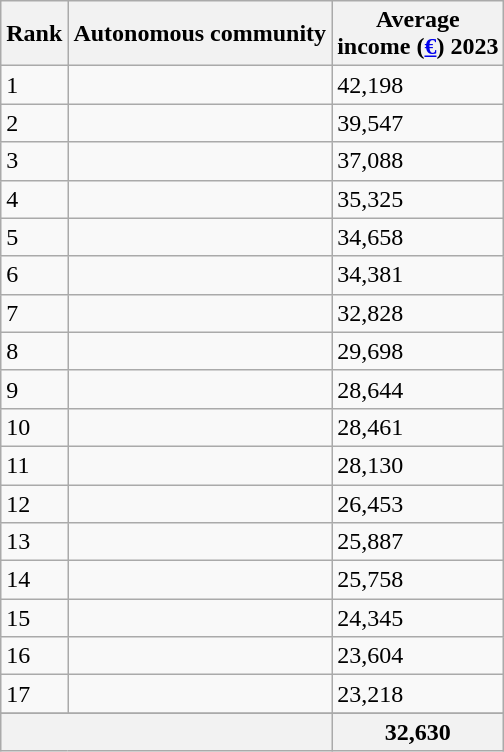<table class="wikitable sortable col1right col3right">
<tr>
<th>Rank</th>
<th>Autonomous community</th>
<th>Average<br>income (<a href='#'>€</a>) 2023</th>
</tr>
<tr>
<td>1</td>
<td></td>
<td>42,198</td>
</tr>
<tr>
<td>2</td>
<td></td>
<td>39,547</td>
</tr>
<tr>
<td>3</td>
<td></td>
<td>37,088</td>
</tr>
<tr>
<td>4</td>
<td></td>
<td>35,325</td>
</tr>
<tr>
<td>5</td>
<td></td>
<td>34,658</td>
</tr>
<tr>
<td>6</td>
<td></td>
<td>34,381</td>
</tr>
<tr>
<td>7</td>
<td></td>
<td>32,828</td>
</tr>
<tr>
<td>8</td>
<td></td>
<td>29,698</td>
</tr>
<tr>
<td>9</td>
<td></td>
<td>28,644</td>
</tr>
<tr>
<td>10</td>
<td></td>
<td>28,461</td>
</tr>
<tr>
<td>11</td>
<td></td>
<td>28,130</td>
</tr>
<tr>
<td>12</td>
<td></td>
<td>26,453</td>
</tr>
<tr>
<td>13</td>
<td></td>
<td>25,887</td>
</tr>
<tr>
<td>14</td>
<td></td>
<td>25,758</td>
</tr>
<tr>
<td>15</td>
<td></td>
<td>24,345</td>
</tr>
<tr>
<td>16</td>
<td></td>
<td>23,604</td>
</tr>
<tr>
<td>17</td>
<td></td>
<td>23,218</td>
</tr>
<tr>
</tr>
<tr class="sortbottom">
</tr>
<tr style="background-color: #f2f2f2">
<th colspan=2></th>
<th>32,630</th>
</tr>
</table>
